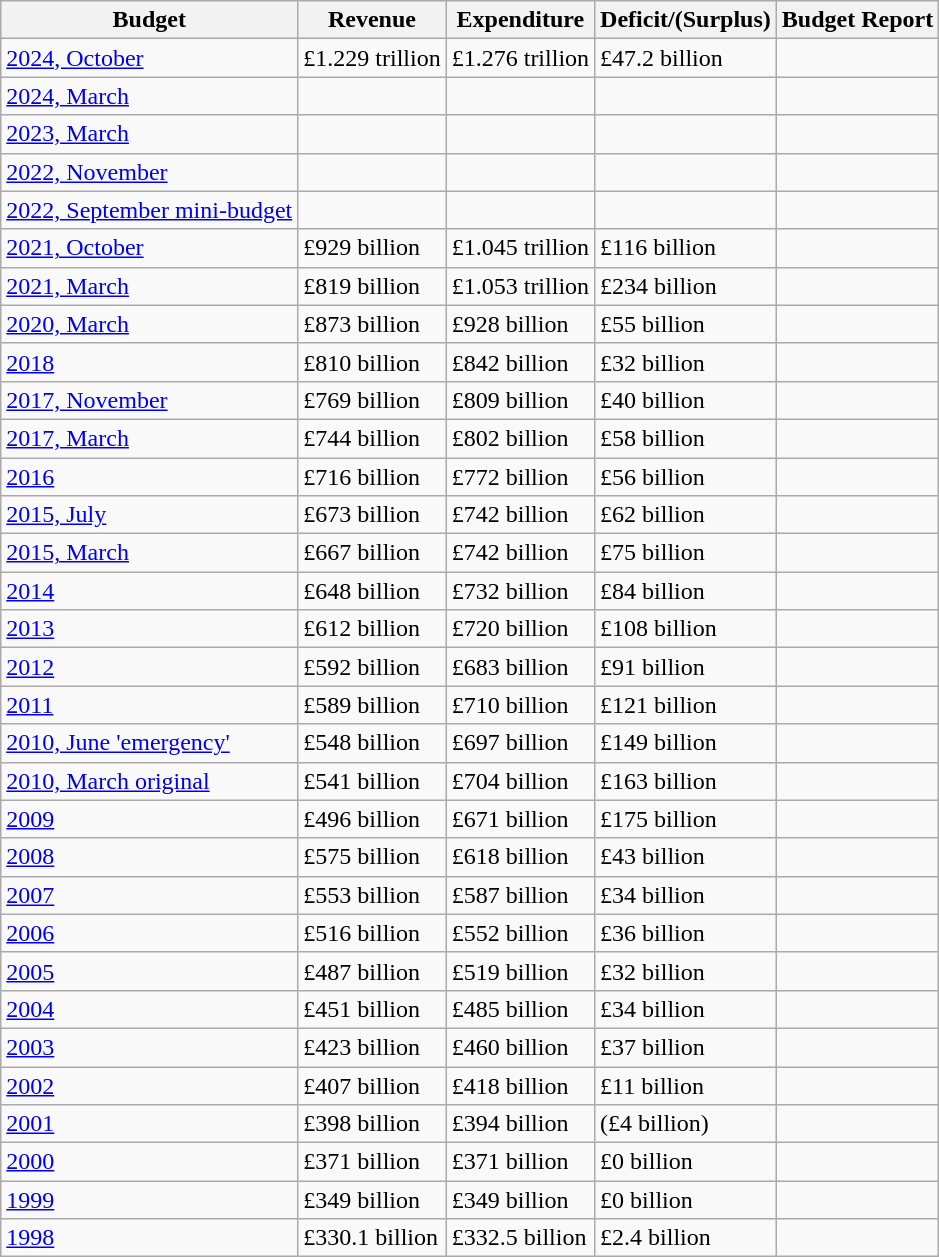<table class="wikitable sortable">
<tr>
<th>Budget</th>
<th>Revenue</th>
<th>Expenditure</th>
<th>Deficit/(Surplus)</th>
<th>Budget Report</th>
</tr>
<tr>
<td><a href='#'>2024, October</a></td>
<td>£1.229 trillion</td>
<td>£1.276 trillion</td>
<td>£47.2 billion</td>
<td></td>
</tr>
<tr>
<td><a href='#'>2024, March</a></td>
<td></td>
<td></td>
<td></td>
<td></td>
</tr>
<tr>
<td><a href='#'>2023, March</a></td>
<td></td>
<td></td>
<td></td>
<td></td>
</tr>
<tr>
<td><a href='#'>2022, November</a></td>
<td></td>
<td></td>
<td></td>
<td></td>
</tr>
<tr>
<td><a href='#'>2022, September mini-budget</a></td>
<td></td>
<td></td>
<td></td>
<td></td>
</tr>
<tr>
<td><a href='#'>2021, October</a></td>
<td>£929 billion</td>
<td>£1.045 trillion</td>
<td>£116 billion</td>
<td></td>
</tr>
<tr>
<td><a href='#'>2021, March</a></td>
<td>£819 billion</td>
<td>£1.053 trillion</td>
<td>£234 billion</td>
<td></td>
</tr>
<tr>
<td><a href='#'>2020, March</a></td>
<td>£873 billion</td>
<td>£928 billion</td>
<td>£55 billion</td>
<td></td>
</tr>
<tr>
<td><a href='#'>2018</a></td>
<td>£810 billion</td>
<td>£842 billion</td>
<td>£32 billion</td>
<td></td>
</tr>
<tr>
<td><a href='#'>2017, November</a></td>
<td>£769 billion</td>
<td>£809 billion</td>
<td>£40 billion</td>
<td></td>
</tr>
<tr>
<td><a href='#'>2017, March</a></td>
<td>£744 billion</td>
<td>£802 billion</td>
<td>£58 billion</td>
<td></td>
</tr>
<tr>
<td><a href='#'>2016</a></td>
<td>£716 billion</td>
<td>£772 billion</td>
<td>£56 billion</td>
<td></td>
</tr>
<tr>
<td><a href='#'>2015, July</a></td>
<td>£673 billion</td>
<td>£742 billion</td>
<td>£62 billion</td>
<td></td>
</tr>
<tr>
<td><a href='#'>2015, March</a></td>
<td>£667 billion</td>
<td>£742 billion</td>
<td>£75 billion</td>
<td></td>
</tr>
<tr>
<td><a href='#'>2014</a></td>
<td>£648 billion</td>
<td>£732 billion</td>
<td>£84 billion</td>
<td></td>
</tr>
<tr>
<td><a href='#'>2013</a></td>
<td>£612 billion</td>
<td>£720 billion</td>
<td>£108 billion</td>
<td></td>
</tr>
<tr>
<td><a href='#'>2012</a></td>
<td>£592 billion</td>
<td>£683 billion</td>
<td>£91 billion</td>
<td></td>
</tr>
<tr>
<td><a href='#'>2011</a></td>
<td>£589 billion</td>
<td>£710 billion</td>
<td>£121 billion</td>
<td></td>
</tr>
<tr>
<td><a href='#'>2010, June 'emergency'</a></td>
<td>£548 billion</td>
<td>£697 billion</td>
<td>£149 billion</td>
<td></td>
</tr>
<tr>
<td><a href='#'>2010, March original</a></td>
<td>£541 billion</td>
<td>£704 billion</td>
<td>£163 billion</td>
<td></td>
</tr>
<tr>
<td><a href='#'>2009</a></td>
<td>£496 billion</td>
<td>£671 billion</td>
<td>£175 billion</td>
<td></td>
</tr>
<tr>
<td><a href='#'>2008</a></td>
<td>£575 billion</td>
<td>£618 billion</td>
<td>£43 billion</td>
<td></td>
</tr>
<tr>
<td><a href='#'>2007</a></td>
<td>£553 billion</td>
<td>£587 billion</td>
<td>£34 billion</td>
<td></td>
</tr>
<tr>
<td><a href='#'>2006</a></td>
<td>£516 billion</td>
<td>£552 billion</td>
<td>£36 billion</td>
<td></td>
</tr>
<tr>
<td><a href='#'>2005</a></td>
<td>£487 billion</td>
<td>£519 billion</td>
<td>£32 billion</td>
<td></td>
</tr>
<tr>
<td><a href='#'>2004</a></td>
<td>£451 billion</td>
<td>£485 billion</td>
<td>£34 billion</td>
<td></td>
</tr>
<tr>
<td><a href='#'>2003</a></td>
<td>£423 billion</td>
<td>£460 billion</td>
<td>£37 billion</td>
<td></td>
</tr>
<tr>
<td><a href='#'>2002</a></td>
<td>£407 billion</td>
<td>£418 billion</td>
<td>£11 billion</td>
<td></td>
</tr>
<tr>
<td><a href='#'>2001</a></td>
<td>£398 billion</td>
<td>£394 billion</td>
<td>(£4 billion)</td>
<td></td>
</tr>
<tr>
<td><a href='#'>2000</a></td>
<td>£371 billion</td>
<td>£371 billion</td>
<td>£0 billion</td>
<td></td>
</tr>
<tr>
<td><a href='#'>1999</a></td>
<td>£349 billion</td>
<td>£349 billion</td>
<td>£0 billion</td>
<td></td>
</tr>
<tr>
<td><a href='#'>1998</a></td>
<td>£330.1 billion</td>
<td>£332.5 billion</td>
<td>£2.4 billion</td>
<td></td>
</tr>
</table>
